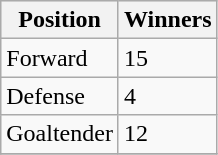<table class="wikitable">
<tr style="background:#e5e5e5;">
<th>Position</th>
<th>Winners</th>
</tr>
<tr>
<td>Forward</td>
<td>15</td>
</tr>
<tr>
<td>Defense</td>
<td>4</td>
</tr>
<tr>
<td>Goaltender</td>
<td>12</td>
</tr>
<tr>
</tr>
</table>
